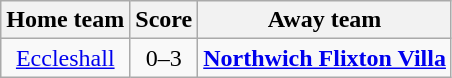<table class="wikitable" style="text-align: center">
<tr>
<th>Home team</th>
<th>Score</th>
<th>Away team</th>
</tr>
<tr>
<td><a href='#'>Eccleshall</a></td>
<td>0–3</td>
<td><strong><a href='#'>Northwich Flixton Villa</a></strong></td>
</tr>
</table>
